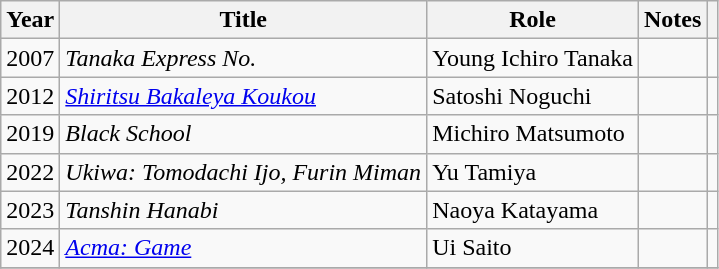<table class="wikitable">
<tr>
<th>Year</th>
<th>Title</th>
<th>Role</th>
<th>Notes</th>
<th></th>
</tr>
<tr>
<td>2007</td>
<td><em>Tanaka Express No.</em></td>
<td>Young Ichiro Tanaka</td>
<td></td>
<td></td>
</tr>
<tr>
<td>2012</td>
<td><em><a href='#'>Shiritsu Bakaleya Koukou</a></em></td>
<td>Satoshi Noguchi</td>
<td></td>
<td></td>
</tr>
<tr>
<td>2019</td>
<td><em>Black School</em></td>
<td>Michiro Matsumoto</td>
<td></td>
<td></td>
</tr>
<tr>
<td>2022</td>
<td><em>Ukiwa: Tomodachi Ijo, Furin Miman</em></td>
<td>Yu Tamiya</td>
<td></td>
<td></td>
</tr>
<tr>
<td>2023</td>
<td><em>Tanshin Hanabi</em></td>
<td>Naoya Katayama</td>
<td></td>
<td></td>
</tr>
<tr>
<td>2024</td>
<td><em><a href='#'>Acma: Game</a></em></td>
<td>Ui Saito</td>
<td></td>
<td></td>
</tr>
<tr>
</tr>
</table>
